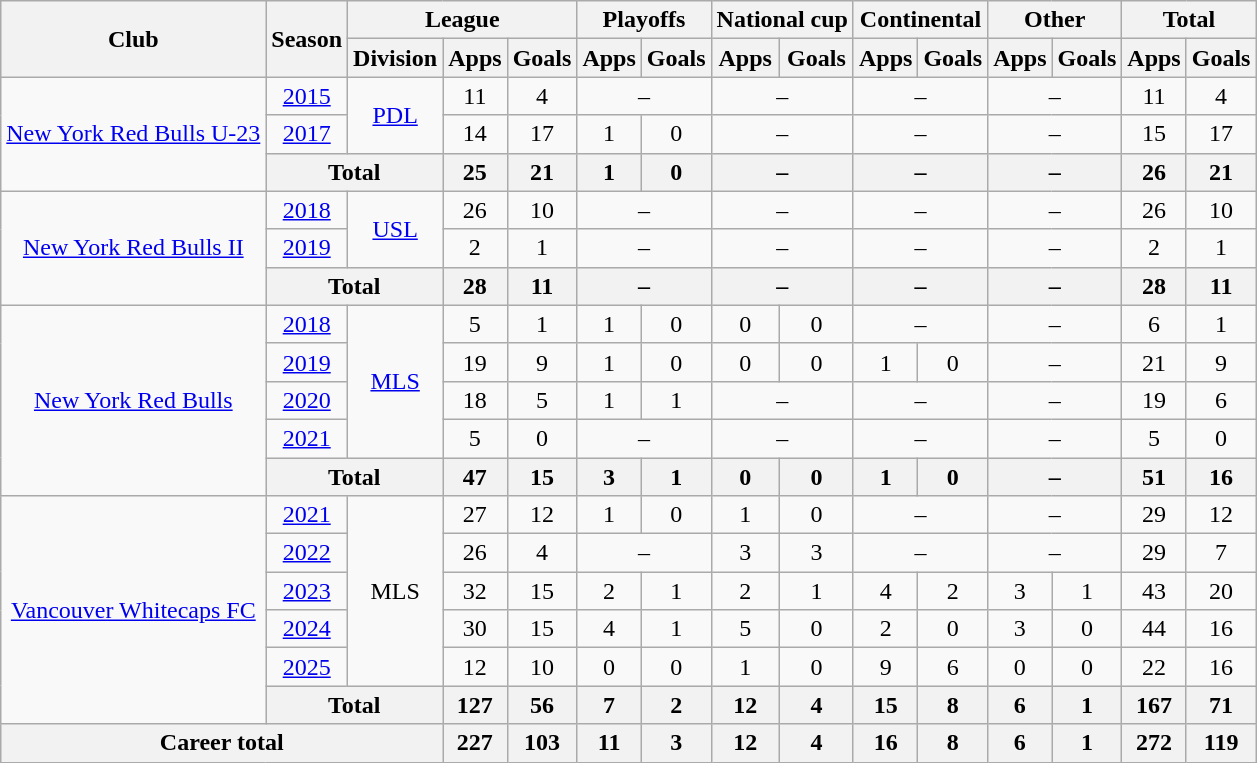<table class="wikitable" style="text-align: center;">
<tr>
<th rowspan="2">Club</th>
<th rowspan="2">Season</th>
<th colspan="3">League</th>
<th colspan="2">Playoffs</th>
<th colspan="2">National cup</th>
<th colspan="2">Continental</th>
<th colspan="2">Other</th>
<th colspan="2">Total</th>
</tr>
<tr>
<th>Division</th>
<th>Apps</th>
<th>Goals</th>
<th>Apps</th>
<th>Goals</th>
<th>Apps</th>
<th>Goals</th>
<th>Apps</th>
<th>Goals</th>
<th>Apps</th>
<th>Goals</th>
<th>Apps</th>
<th>Goals</th>
</tr>
<tr>
<td rowspan="3"><a href='#'>New York Red Bulls U-23</a></td>
<td><a href='#'>2015</a></td>
<td rowspan="2"><a href='#'>PDL</a></td>
<td>11</td>
<td>4</td>
<td colspan="2">–</td>
<td colspan="2">–</td>
<td colspan="2">–</td>
<td colspan="2">–</td>
<td>11</td>
<td>4</td>
</tr>
<tr>
<td><a href='#'>2017</a></td>
<td>14</td>
<td>17</td>
<td>1</td>
<td>0</td>
<td colspan="2">–</td>
<td colspan="2">–</td>
<td colspan="2">–</td>
<td>15</td>
<td>17</td>
</tr>
<tr>
<th colspan="2">Total</th>
<th>25</th>
<th>21</th>
<th>1</th>
<th>0</th>
<th colspan="2">–</th>
<th colspan="2">–</th>
<th colspan="2">–</th>
<th>26</th>
<th>21</th>
</tr>
<tr>
<td rowspan="3"><a href='#'>New York Red Bulls II</a></td>
<td><a href='#'>2018</a></td>
<td rowspan="2"><a href='#'>USL</a></td>
<td>26</td>
<td>10</td>
<td colspan="2">–</td>
<td colspan="2">–</td>
<td colspan="2">–</td>
<td colspan="2">–</td>
<td>26</td>
<td>10</td>
</tr>
<tr>
<td><a href='#'>2019</a></td>
<td>2</td>
<td>1</td>
<td colspan="2">–</td>
<td colspan="2">–</td>
<td colspan="2">–</td>
<td colspan="2">–</td>
<td>2</td>
<td>1</td>
</tr>
<tr>
<th colspan="2">Total</th>
<th>28</th>
<th>11</th>
<th colspan="2">–</th>
<th colspan="2">–</th>
<th colspan="2">–</th>
<th colspan="2">–</th>
<th>28</th>
<th>11</th>
</tr>
<tr>
<td rowspan="5"><a href='#'>New York Red Bulls</a></td>
<td><a href='#'>2018</a></td>
<td rowspan="4"><a href='#'>MLS</a></td>
<td>5</td>
<td>1</td>
<td>1</td>
<td>0</td>
<td>0</td>
<td>0</td>
<td colspan="2">–</td>
<td colspan="2">–</td>
<td>6</td>
<td>1</td>
</tr>
<tr>
<td><a href='#'>2019</a></td>
<td>19</td>
<td>9</td>
<td>1</td>
<td>0</td>
<td>0</td>
<td>0</td>
<td>1</td>
<td>0</td>
<td colspan="2">–</td>
<td>21</td>
<td>9</td>
</tr>
<tr>
<td><a href='#'>2020</a></td>
<td>18</td>
<td>5</td>
<td>1</td>
<td>1</td>
<td colspan="2">–</td>
<td colspan="2">–</td>
<td colspan="2">–</td>
<td>19</td>
<td>6</td>
</tr>
<tr>
<td><a href='#'>2021</a></td>
<td>5</td>
<td>0</td>
<td colspan="2">–</td>
<td colspan="2">–</td>
<td colspan="2">–</td>
<td colspan="2">–</td>
<td>5</td>
<td>0</td>
</tr>
<tr>
<th colspan="2">Total</th>
<th>47</th>
<th>15</th>
<th>3</th>
<th>1</th>
<th>0</th>
<th>0</th>
<th>1</th>
<th>0</th>
<th colspan="2">–</th>
<th>51</th>
<th>16</th>
</tr>
<tr>
<td rowspan="6"><a href='#'>Vancouver Whitecaps FC</a></td>
<td><a href='#'>2021</a></td>
<td rowspan="5">MLS</td>
<td>27</td>
<td>12</td>
<td>1</td>
<td>0</td>
<td>1</td>
<td>0</td>
<td colspan="2">–</td>
<td colspan="2">–</td>
<td>29</td>
<td>12</td>
</tr>
<tr>
<td><a href='#'>2022</a></td>
<td>26</td>
<td>4</td>
<td colspan="2">–</td>
<td>3</td>
<td>3</td>
<td colspan="2">–</td>
<td colspan="2">–</td>
<td>29</td>
<td>7</td>
</tr>
<tr>
<td><a href='#'>2023</a></td>
<td>32</td>
<td>15</td>
<td>2</td>
<td>1</td>
<td>2</td>
<td>1</td>
<td>4</td>
<td>2</td>
<td>3</td>
<td>1</td>
<td>43</td>
<td>20</td>
</tr>
<tr>
<td><a href='#'>2024</a></td>
<td>30</td>
<td>15</td>
<td>4</td>
<td>1</td>
<td>5</td>
<td>0</td>
<td>2</td>
<td>0</td>
<td>3</td>
<td>0</td>
<td>44</td>
<td>16</td>
</tr>
<tr>
<td><a href='#'>2025</a></td>
<td>12</td>
<td>10</td>
<td>0</td>
<td>0</td>
<td>1</td>
<td>0</td>
<td>9</td>
<td>6</td>
<td>0</td>
<td>0</td>
<td>22</td>
<td>16</td>
</tr>
<tr>
<th colspan="2">Total</th>
<th>127</th>
<th>56</th>
<th>7</th>
<th>2</th>
<th>12</th>
<th>4</th>
<th>15</th>
<th>8</th>
<th>6</th>
<th>1</th>
<th>167</th>
<th>71</th>
</tr>
<tr>
<th colspan="3">Career total</th>
<th>227</th>
<th>103</th>
<th>11</th>
<th>3</th>
<th>12</th>
<th>4</th>
<th>16</th>
<th>8</th>
<th>6</th>
<th>1</th>
<th>272</th>
<th>119</th>
</tr>
</table>
